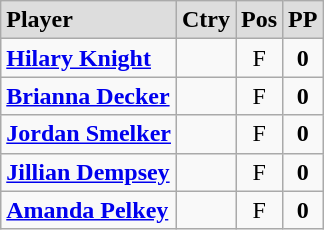<table class="wikitable">
<tr align="center" style="font-weight:bold; background-color:#dddddd;" |>
<td align="left">Player</td>
<td>Ctry</td>
<td>Pos</td>
<td>PP</td>
</tr>
<tr align="center">
<td align="left"><strong><a href='#'>Hilary Knight</a></strong></td>
<td></td>
<td>F</td>
<td><strong>0</strong></td>
</tr>
<tr align="center">
<td align="left"><strong><a href='#'>Brianna Decker</a></strong></td>
<td></td>
<td>F</td>
<td><strong>0</strong></td>
</tr>
<tr align="center">
<td align="left"><strong><a href='#'>Jordan Smelker</a></strong></td>
<td></td>
<td>F</td>
<td><strong>0</strong></td>
</tr>
<tr align="center">
<td align="left"><strong><a href='#'>Jillian Dempsey</a></strong></td>
<td></td>
<td>F</td>
<td><strong>0</strong></td>
</tr>
<tr align="center">
<td align="left"><strong><a href='#'>Amanda Pelkey</a></strong></td>
<td></td>
<td>F</td>
<td><strong>0</strong></td>
</tr>
</table>
